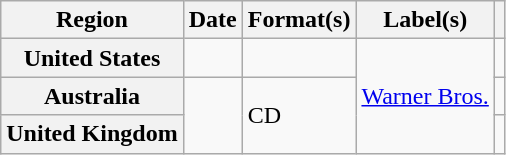<table class="wikitable plainrowheaders">
<tr>
<th scope="col">Region</th>
<th scope="col">Date</th>
<th scope="col">Format(s)</th>
<th scope="col">Label(s)</th>
<th scope="col"></th>
</tr>
<tr>
<th scope="row">United States</th>
<td></td>
<td></td>
<td rowspan="3"><a href='#'>Warner Bros.</a></td>
<td align="center"></td>
</tr>
<tr>
<th scope="row">Australia</th>
<td rowspan="2"></td>
<td rowspan="2">CD</td>
<td align="center"></td>
</tr>
<tr>
<th scope="row">United Kingdom</th>
<td align="center"></td>
</tr>
</table>
